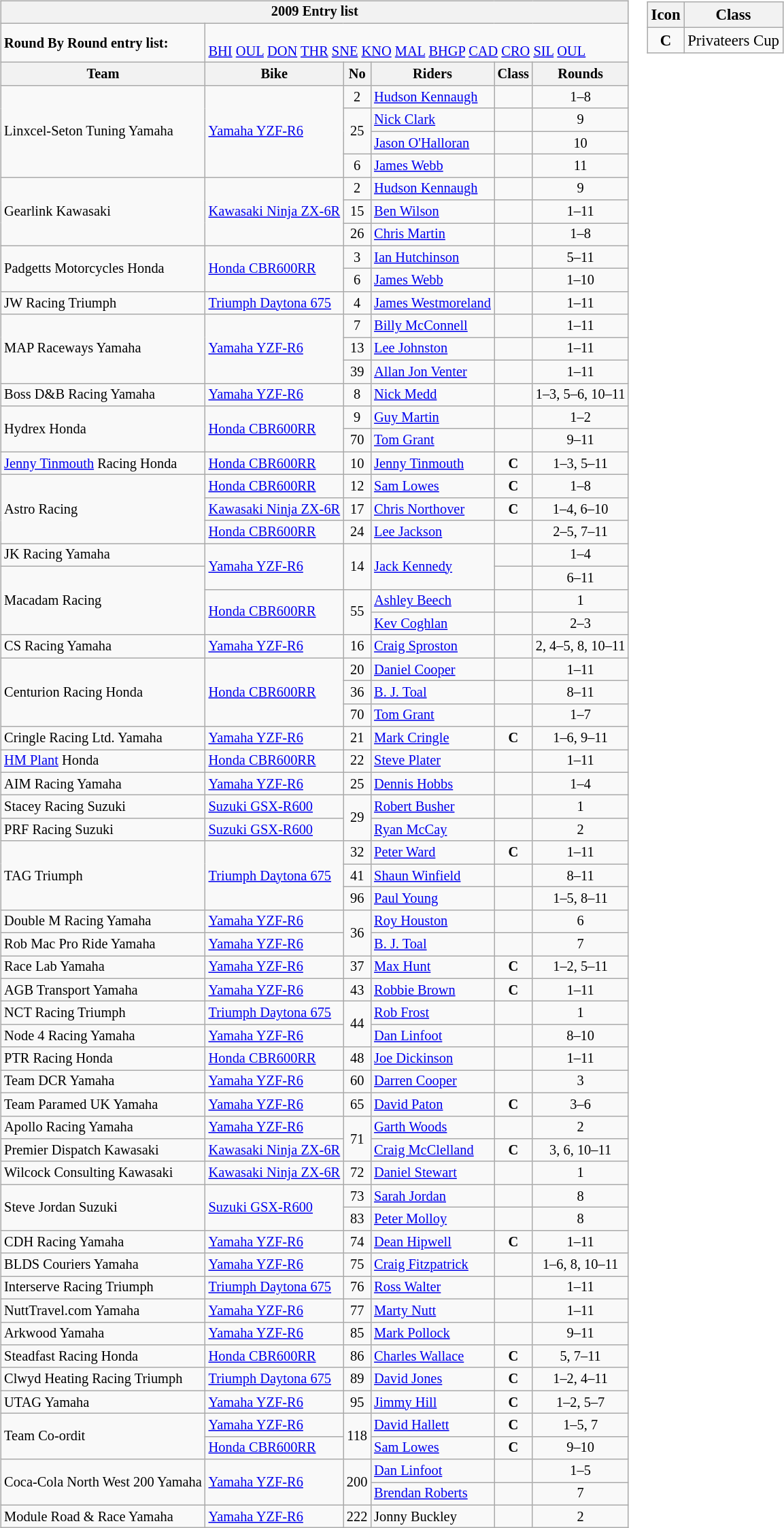<table>
<tr>
<td><br><table class="wikitable" style="font-size: 85%">
<tr>
<th colspan=6>2009 Entry list</th>
</tr>
<tr>
<td><strong>Round By Round entry list:</strong></td>
<td colspan=5><div><br><a href='#'>BHI</a>
<a href='#'>OUL</a>
<a href='#'>DON</a>
<a href='#'>THR</a>
<a href='#'>SNE</a>
<a href='#'>KNO</a>
<a href='#'>MAL</a>
<a href='#'>BHGP</a>  
<a href='#'>CAD</a>
<a href='#'>CRO</a>
<a href='#'>SIL</a>  
<a href='#'>OUL</a>
</div></td>
</tr>
<tr>
<th>Team</th>
<th>Bike</th>
<th>No</th>
<th>Riders</th>
<th>Class</th>
<th>Rounds</th>
</tr>
<tr>
<td rowspan=4>Linxcel-Seton Tuning Yamaha</td>
<td rowspan=4><a href='#'>Yamaha YZF-R6</a></td>
<td align="center">2</td>
<td> <a href='#'>Hudson Kennaugh</a></td>
<td align="center"></td>
<td align="center">1–8</td>
</tr>
<tr>
<td rowspan=2 align="center">25</td>
<td> <a href='#'>Nick Clark</a></td>
<td align="center"></td>
<td align="center">9</td>
</tr>
<tr>
<td> <a href='#'>Jason O'Halloran</a></td>
<td align="center"></td>
<td align="center">10</td>
</tr>
<tr>
<td align="center">6</td>
<td> <a href='#'>James Webb</a></td>
<td align="center"></td>
<td align="center">11</td>
</tr>
<tr>
<td rowspan=3>Gearlink Kawasaki</td>
<td rowspan=3><a href='#'>Kawasaki Ninja ZX-6R</a></td>
<td align="center">2</td>
<td> <a href='#'>Hudson Kennaugh</a></td>
<td align="center"></td>
<td align="center">9</td>
</tr>
<tr>
<td align="center">15</td>
<td> <a href='#'>Ben Wilson</a></td>
<td align="center"></td>
<td align="center">1–11</td>
</tr>
<tr>
<td align="center">26</td>
<td> <a href='#'>Chris Martin</a></td>
<td align="center"></td>
<td align="center">1–8</td>
</tr>
<tr>
<td rowspan=2>Padgetts Motorcycles Honda</td>
<td rowspan=2><a href='#'>Honda CBR600RR</a></td>
<td align="center">3</td>
<td> <a href='#'>Ian Hutchinson</a></td>
<td align="center"></td>
<td align="center">5–11</td>
</tr>
<tr>
<td align="center">6</td>
<td> <a href='#'>James Webb</a></td>
<td align="center"></td>
<td align="center">1–10</td>
</tr>
<tr>
<td>JW Racing Triumph</td>
<td><a href='#'>Triumph Daytona 675</a></td>
<td align="center">4</td>
<td> <a href='#'>James Westmoreland</a></td>
<td align="center"></td>
<td align="center">1–11</td>
</tr>
<tr>
<td rowspan=3>MAP Raceways Yamaha</td>
<td rowspan=3><a href='#'>Yamaha YZF-R6</a></td>
<td align="center">7</td>
<td> <a href='#'>Billy McConnell</a></td>
<td align="center"></td>
<td align="center">1–11</td>
</tr>
<tr>
<td align="center">13</td>
<td> <a href='#'>Lee Johnston</a></td>
<td align="center"></td>
<td align="center">1–11</td>
</tr>
<tr>
<td align="center">39</td>
<td> <a href='#'>Allan Jon Venter</a></td>
<td align="center"></td>
<td align="center">1–11</td>
</tr>
<tr>
<td>Boss D&B Racing Yamaha</td>
<td><a href='#'>Yamaha YZF-R6</a></td>
<td align="center">8</td>
<td> <a href='#'>Nick Medd</a></td>
<td align="center"></td>
<td align="center">1–3, 5–6, 10–11</td>
</tr>
<tr>
<td rowspan=2>Hydrex Honda</td>
<td rowspan=2><a href='#'>Honda CBR600RR</a></td>
<td align="center">9</td>
<td> <a href='#'>Guy Martin</a></td>
<td align="center"></td>
<td align="center">1–2</td>
</tr>
<tr>
<td align="center">70</td>
<td> <a href='#'>Tom Grant</a></td>
<td align="center"></td>
<td align="center">9–11</td>
</tr>
<tr>
<td><a href='#'>Jenny Tinmouth</a> Racing Honda</td>
<td><a href='#'>Honda CBR600RR</a></td>
<td align="center">10</td>
<td> <a href='#'>Jenny Tinmouth</a></td>
<td align="center"><strong><span>C</span></strong></td>
<td align="center">1–3, 5–11</td>
</tr>
<tr>
<td rowspan=3>Astro Racing</td>
<td><a href='#'>Honda CBR600RR</a></td>
<td align="center">12</td>
<td> <a href='#'>Sam Lowes</a></td>
<td align="center"><strong><span>C</span></strong></td>
<td align="center">1–8</td>
</tr>
<tr>
<td><a href='#'>Kawasaki Ninja ZX-6R</a></td>
<td align="center">17</td>
<td> <a href='#'>Chris Northover</a></td>
<td align="center"><strong><span>C</span></strong></td>
<td align="center">1–4, 6–10</td>
</tr>
<tr>
<td><a href='#'>Honda CBR600RR</a></td>
<td align="center">24</td>
<td> <a href='#'>Lee Jackson</a></td>
<td align="center"></td>
<td align="center">2–5, 7–11</td>
</tr>
<tr>
<td>JK Racing Yamaha</td>
<td rowspan=2><a href='#'>Yamaha YZF-R6</a></td>
<td align="center" rowspan=2>14</td>
<td rowspan=2> <a href='#'>Jack Kennedy</a></td>
<td align="center"></td>
<td align="center">1–4</td>
</tr>
<tr>
<td rowspan=3>Macadam Racing</td>
<td align="center"></td>
<td align="center">6–11</td>
</tr>
<tr>
<td rowspan=2><a href='#'>Honda CBR600RR</a></td>
<td align="center" rowspan=2>55</td>
<td> <a href='#'>Ashley Beech</a></td>
<td align="center"></td>
<td align="center">1</td>
</tr>
<tr>
<td> <a href='#'>Kev Coghlan</a></td>
<td align="center"></td>
<td align="center">2–3</td>
</tr>
<tr>
<td>CS Racing Yamaha</td>
<td><a href='#'>Yamaha YZF-R6</a></td>
<td align="center">16</td>
<td> <a href='#'>Craig Sproston</a></td>
<td align="center"></td>
<td align="center">2, 4–5, 8, 10–11</td>
</tr>
<tr>
<td rowspan=3>Centurion Racing Honda</td>
<td rowspan=3><a href='#'>Honda CBR600RR</a></td>
<td align="center">20</td>
<td> <a href='#'>Daniel Cooper</a></td>
<td align="center"></td>
<td align="center">1–11</td>
</tr>
<tr>
<td align="center">36</td>
<td> <a href='#'>B. J. Toal</a></td>
<td align="center"></td>
<td align="center">8–11</td>
</tr>
<tr>
<td align="center">70</td>
<td> <a href='#'>Tom Grant</a></td>
<td align="center"></td>
<td align="center">1–7</td>
</tr>
<tr>
<td>Cringle Racing Ltd. Yamaha</td>
<td><a href='#'>Yamaha YZF-R6</a></td>
<td align="center">21</td>
<td> <a href='#'>Mark Cringle</a></td>
<td align="center"><strong><span>C</span></strong></td>
<td align="center">1–6, 9–11</td>
</tr>
<tr>
<td><a href='#'>HM Plant</a> Honda</td>
<td><a href='#'>Honda CBR600RR</a></td>
<td align="center">22</td>
<td> <a href='#'>Steve Plater</a></td>
<td align="center"></td>
<td align="center">1–11</td>
</tr>
<tr>
<td>AIM Racing Yamaha</td>
<td><a href='#'>Yamaha YZF-R6</a></td>
<td align="center">25</td>
<td> <a href='#'>Dennis Hobbs</a></td>
<td align="center"></td>
<td align="center">1–4</td>
</tr>
<tr>
<td>Stacey Racing Suzuki</td>
<td><a href='#'>Suzuki GSX-R600</a></td>
<td align="center" rowspan=2>29</td>
<td> <a href='#'>Robert Busher</a></td>
<td align="center"></td>
<td align="center">1</td>
</tr>
<tr>
<td>PRF Racing Suzuki</td>
<td><a href='#'>Suzuki GSX-R600</a></td>
<td> <a href='#'>Ryan McCay</a></td>
<td align="center"></td>
<td align="center">2</td>
</tr>
<tr>
<td rowspan=3>TAG Triumph</td>
<td rowspan=3><a href='#'>Triumph Daytona 675</a></td>
<td align="center">32</td>
<td> <a href='#'>Peter Ward</a></td>
<td align="center"><strong><span>C</span></strong></td>
<td align="center">1–11</td>
</tr>
<tr>
<td align="center">41</td>
<td> <a href='#'>Shaun Winfield</a></td>
<td align="center"></td>
<td align="center">8–11</td>
</tr>
<tr>
<td align="center">96</td>
<td> <a href='#'>Paul Young</a></td>
<td align="center"></td>
<td align="center">1–5, 8–11</td>
</tr>
<tr>
<td>Double M Racing Yamaha</td>
<td><a href='#'>Yamaha YZF-R6</a></td>
<td align="center" rowspan=2>36</td>
<td> <a href='#'>Roy Houston</a></td>
<td align="center"></td>
<td align="center">6</td>
</tr>
<tr>
<td>Rob Mac Pro Ride Yamaha</td>
<td><a href='#'>Yamaha YZF-R6</a></td>
<td> <a href='#'>B. J. Toal</a></td>
<td align="center"></td>
<td align="center">7</td>
</tr>
<tr>
<td>Race Lab Yamaha</td>
<td><a href='#'>Yamaha YZF-R6</a></td>
<td align="center">37</td>
<td> <a href='#'>Max Hunt</a></td>
<td align="center"><strong><span>C</span></strong></td>
<td align="center">1–2, 5–11</td>
</tr>
<tr>
<td>AGB Transport Yamaha</td>
<td><a href='#'>Yamaha YZF-R6</a></td>
<td align="center">43</td>
<td> <a href='#'>Robbie Brown</a></td>
<td align="center"><strong><span>C</span></strong></td>
<td align="center">1–11</td>
</tr>
<tr>
<td>NCT Racing Triumph</td>
<td><a href='#'>Triumph Daytona 675</a></td>
<td align="center" rowspan=2>44</td>
<td> <a href='#'>Rob Frost</a></td>
<td align="center"></td>
<td align="center">1</td>
</tr>
<tr>
<td>Node 4 Racing Yamaha</td>
<td><a href='#'>Yamaha YZF-R6</a></td>
<td> <a href='#'>Dan Linfoot</a></td>
<td align="center"></td>
<td align="center">8–10</td>
</tr>
<tr>
<td>PTR Racing Honda</td>
<td><a href='#'>Honda CBR600RR</a></td>
<td align="center">48</td>
<td> <a href='#'>Joe Dickinson</a></td>
<td align="center"></td>
<td align="center">1–11</td>
</tr>
<tr>
<td>Team DCR Yamaha</td>
<td><a href='#'>Yamaha YZF-R6</a></td>
<td align="center">60</td>
<td> <a href='#'>Darren Cooper</a></td>
<td align="center"></td>
<td align="center">3</td>
</tr>
<tr>
<td>Team Paramed UK Yamaha</td>
<td><a href='#'>Yamaha YZF-R6</a></td>
<td align="center">65</td>
<td> <a href='#'>David Paton</a></td>
<td align="center"><strong><span>C</span></strong></td>
<td align="center">3–6</td>
</tr>
<tr>
<td>Apollo Racing Yamaha</td>
<td><a href='#'>Yamaha YZF-R6</a></td>
<td align="center" rowspan=2>71</td>
<td> <a href='#'>Garth Woods</a></td>
<td align="center"></td>
<td align="center">2</td>
</tr>
<tr>
<td>Premier Dispatch Kawasaki</td>
<td><a href='#'>Kawasaki Ninja ZX-6R</a></td>
<td> <a href='#'>Craig McClelland</a></td>
<td align="center"><strong><span>C</span></strong></td>
<td align="center">3, 6, 10–11</td>
</tr>
<tr>
<td>Wilcock Consulting Kawasaki</td>
<td><a href='#'>Kawasaki Ninja ZX-6R</a></td>
<td align="center">72</td>
<td> <a href='#'>Daniel Stewart</a></td>
<td align="center"></td>
<td align="center">1</td>
</tr>
<tr>
<td rowspan=2>Steve Jordan Suzuki</td>
<td rowspan=2><a href='#'>Suzuki GSX-R600</a></td>
<td align="center">73</td>
<td> <a href='#'>Sarah Jordan</a></td>
<td align="center"></td>
<td align="center">8</td>
</tr>
<tr>
<td align="center">83</td>
<td> <a href='#'>Peter Molloy</a></td>
<td align="center"></td>
<td align="center">8</td>
</tr>
<tr>
<td>CDH Racing Yamaha</td>
<td><a href='#'>Yamaha YZF-R6</a></td>
<td align="center">74</td>
<td> <a href='#'>Dean Hipwell</a></td>
<td align="center"><strong><span>C</span></strong></td>
<td align="center">1–11</td>
</tr>
<tr>
<td>BLDS Couriers Yamaha</td>
<td><a href='#'>Yamaha YZF-R6</a></td>
<td align="center">75</td>
<td> <a href='#'>Craig Fitzpatrick</a></td>
<td align="center"></td>
<td align="center">1–6, 8, 10–11</td>
</tr>
<tr>
<td>Interserve Racing Triumph</td>
<td><a href='#'>Triumph Daytona 675</a></td>
<td align="center">76</td>
<td> <a href='#'>Ross Walter</a></td>
<td align="center"></td>
<td align="center">1–11</td>
</tr>
<tr>
<td>NuttTravel.com Yamaha</td>
<td><a href='#'>Yamaha YZF-R6</a></td>
<td align="center">77</td>
<td> <a href='#'>Marty Nutt</a></td>
<td align="center"></td>
<td align="center">1–11</td>
</tr>
<tr>
<td>Arkwood Yamaha</td>
<td><a href='#'>Yamaha YZF-R6</a></td>
<td align="center">85</td>
<td> <a href='#'>Mark Pollock</a></td>
<td align="center"></td>
<td align="center">9–11</td>
</tr>
<tr>
<td>Steadfast Racing Honda</td>
<td><a href='#'>Honda CBR600RR</a></td>
<td align="center">86</td>
<td> <a href='#'>Charles Wallace</a></td>
<td align="center"><strong><span>C</span></strong></td>
<td align="center">5, 7–11</td>
</tr>
<tr>
<td>Clwyd Heating Racing Triumph</td>
<td><a href='#'>Triumph Daytona 675</a></td>
<td align="center">89</td>
<td> <a href='#'>David Jones</a></td>
<td align="center"><strong><span>C</span></strong></td>
<td align="center">1–2, 4–11</td>
</tr>
<tr>
<td>UTAG Yamaha</td>
<td><a href='#'>Yamaha YZF-R6</a></td>
<td align="center">95</td>
<td> <a href='#'>Jimmy Hill</a></td>
<td align="center"><strong><span>C</span></strong></td>
<td align="center">1–2, 5–7</td>
</tr>
<tr>
<td rowspan=2>Team Co-ordit</td>
<td><a href='#'>Yamaha YZF-R6</a></td>
<td align="center" rowspan=2>118</td>
<td> <a href='#'>David Hallett</a></td>
<td align="center"><strong><span>C</span></strong></td>
<td align="center">1–5, 7</td>
</tr>
<tr>
<td><a href='#'>Honda CBR600RR</a></td>
<td> <a href='#'>Sam Lowes</a></td>
<td align="center"><strong><span>C</span></strong></td>
<td align="center">9–10</td>
</tr>
<tr>
<td rowspan=2>Coca-Cola North West 200 Yamaha</td>
<td rowspan=2><a href='#'>Yamaha YZF-R6</a></td>
<td align="center" rowspan=2>200</td>
<td> <a href='#'>Dan Linfoot</a></td>
<td align="center"></td>
<td align="center">1–5</td>
</tr>
<tr>
<td> <a href='#'>Brendan Roberts</a></td>
<td align="center"></td>
<td align="center">7</td>
</tr>
<tr>
<td>Module Road & Race Yamaha</td>
<td><a href='#'>Yamaha YZF-R6</a></td>
<td align="center">222</td>
<td> Jonny Buckley</td>
<td align="center"></td>
<td align="center">2</td>
</tr>
</table>
</td>
<td valign="top"><br><table class="wikitable" style="font-size: 95%;">
<tr>
<th>Icon</th>
<th>Class</th>
</tr>
<tr>
<td align="center"><strong><span>C</span></strong></td>
<td>Privateers Cup</td>
</tr>
</table>
</td>
</tr>
</table>
